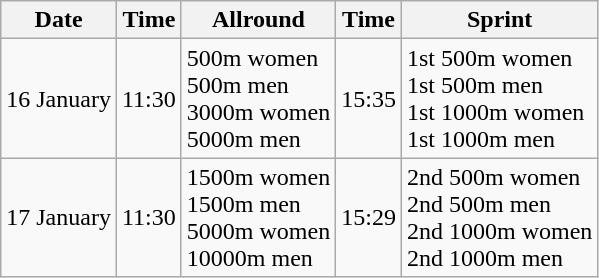<table class="wikitable">
<tr>
<th>Date</th>
<th>Time</th>
<th>Allround</th>
<th>Time</th>
<th>Sprint</th>
</tr>
<tr>
<td>16 January</td>
<td>11:30</td>
<td>500m women<br>500m men<br>3000m women<br>5000m men</td>
<td>15:35</td>
<td>1st 500m women<br>1st 500m men<br>1st 1000m women<br>1st 1000m men</td>
</tr>
<tr>
<td>17 January</td>
<td>11:30</td>
<td>1500m women<br>1500m men<br>5000m women<br>10000m men</td>
<td>15:29</td>
<td>2nd 500m women<br>2nd 500m men<br>2nd 1000m women<br>2nd 1000m men</td>
</tr>
</table>
